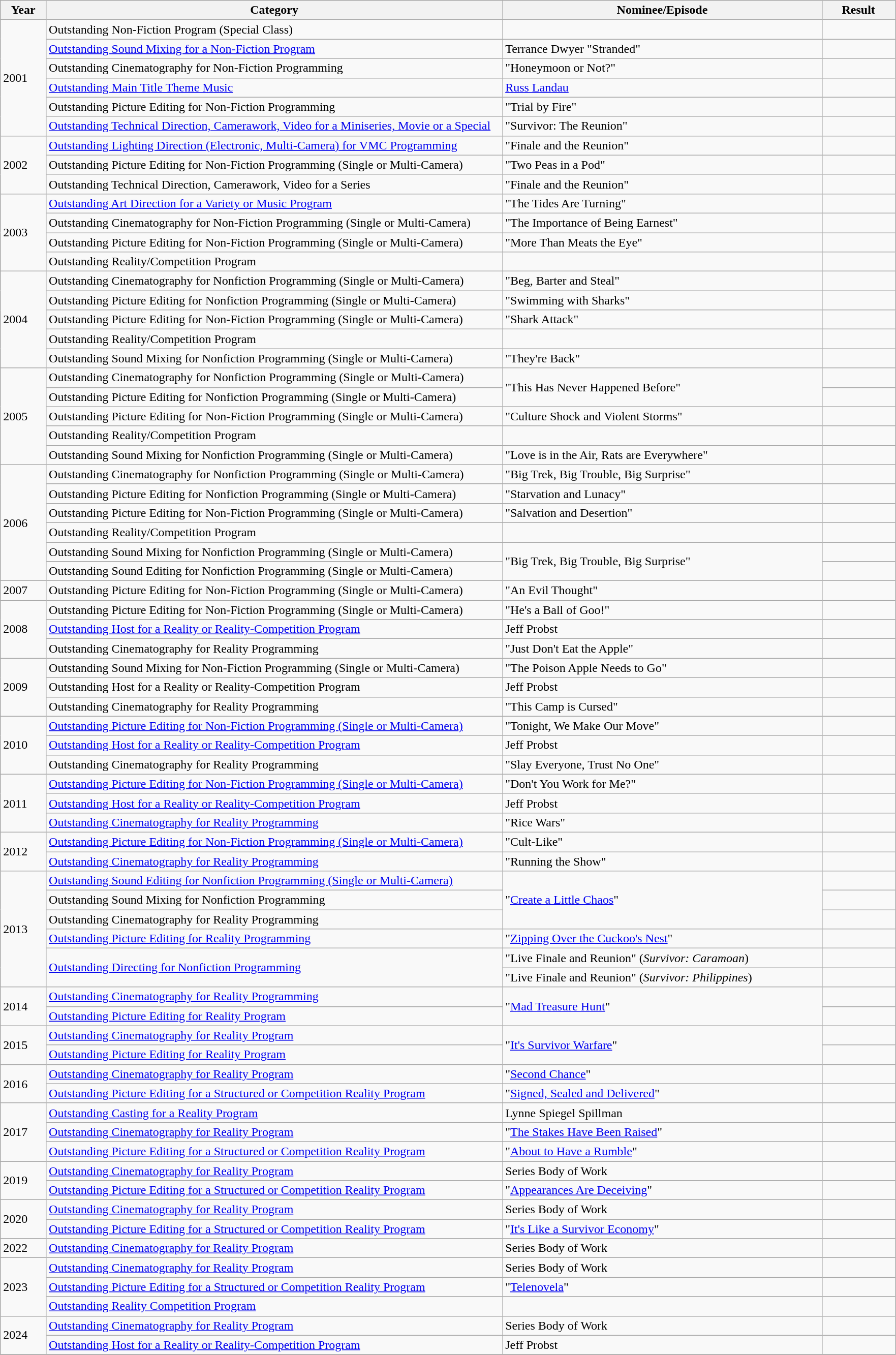<table class="wikitable sortable">
<tr>
<th style="width:5%;">Year</th>
<th style="width:50%;">Category</th>
<th style="width:35%;">Nominee/Episode</th>
<th style="width:8%;">Result</th>
</tr>
<tr>
<td rowspan="6">2001</td>
<td>Outstanding Non-Fiction Program (Special Class)</td>
<td></td>
<td></td>
</tr>
<tr>
<td><a href='#'>Outstanding Sound Mixing for a Non-Fiction Program</a></td>
<td>Terrance Dwyer "Stranded"</td>
<td></td>
</tr>
<tr>
<td>Outstanding Cinematography for Non-Fiction Programming</td>
<td>"Honeymoon or Not?"</td>
<td></td>
</tr>
<tr>
<td><a href='#'>Outstanding Main Title Theme Music</a></td>
<td><a href='#'>Russ Landau</a></td>
<td></td>
</tr>
<tr>
<td>Outstanding Picture Editing for Non-Fiction Programming</td>
<td>"Trial by Fire"</td>
<td></td>
</tr>
<tr>
<td><a href='#'>Outstanding Technical Direction, Camerawork, Video for a Miniseries, Movie or a Special</a></td>
<td>"Survivor: The Reunion"</td>
<td></td>
</tr>
<tr>
<td rowspan="3">2002</td>
<td><a href='#'>Outstanding Lighting Direction (Electronic, Multi-Camera) for VMC Programming</a></td>
<td>"Finale and the Reunion"</td>
<td></td>
</tr>
<tr>
<td>Outstanding Picture Editing for Non-Fiction Programming (Single or Multi-Camera)</td>
<td>"Two Peas in a Pod"</td>
<td></td>
</tr>
<tr>
<td>Outstanding Technical Direction, Camerawork, Video for a Series</td>
<td>"Finale and the Reunion"</td>
<td></td>
</tr>
<tr>
<td rowspan="4">2003</td>
<td><a href='#'>Outstanding Art Direction for a Variety or Music Program</a></td>
<td>"The Tides Are Turning"</td>
<td></td>
</tr>
<tr>
<td>Outstanding Cinematography for Non-Fiction Programming (Single or Multi-Camera)</td>
<td>"The Importance of Being Earnest"</td>
<td></td>
</tr>
<tr>
<td>Outstanding Picture Editing for Non-Fiction Programming (Single or Multi-Camera)</td>
<td>"More Than Meats the Eye"</td>
<td></td>
</tr>
<tr>
<td>Outstanding Reality/Competition Program</td>
<td></td>
<td></td>
</tr>
<tr>
<td rowspan="5">2004</td>
<td>Outstanding Cinematography for Nonfiction Programming (Single or Multi-Camera)</td>
<td>"Beg, Barter and Steal"</td>
<td></td>
</tr>
<tr>
<td>Outstanding Picture Editing for Nonfiction Programming (Single or Multi-Camera)</td>
<td>"Swimming with Sharks"</td>
<td></td>
</tr>
<tr>
<td>Outstanding Picture Editing for Non-Fiction Programming (Single or Multi-Camera)</td>
<td>"Shark Attack"</td>
<td></td>
</tr>
<tr>
<td>Outstanding Reality/Competition Program</td>
<td></td>
<td></td>
</tr>
<tr>
<td>Outstanding Sound Mixing for Nonfiction Programming (Single or Multi-Camera)</td>
<td>"They're Back"</td>
<td></td>
</tr>
<tr>
<td rowspan="5">2005</td>
<td>Outstanding Cinematography for Nonfiction Programming (Single or Multi-Camera)</td>
<td rowspan="2">"This Has Never Happened Before"</td>
<td></td>
</tr>
<tr>
<td>Outstanding Picture Editing for Nonfiction Programming (Single or Multi-Camera)</td>
<td></td>
</tr>
<tr>
<td>Outstanding Picture Editing for Non-Fiction Programming (Single or Multi-Camera)</td>
<td>"Culture Shock and Violent Storms"</td>
<td></td>
</tr>
<tr>
<td>Outstanding Reality/Competition Program</td>
<td></td>
<td></td>
</tr>
<tr>
<td>Outstanding Sound Mixing for Nonfiction Programming (Single or Multi-Camera)</td>
<td>"Love is in the Air, Rats are Everywhere"</td>
<td></td>
</tr>
<tr>
<td rowspan="6">2006</td>
<td>Outstanding Cinematography for Nonfiction Programming (Single or Multi-Camera)</td>
<td>"Big Trek, Big Trouble, Big Surprise"</td>
<td></td>
</tr>
<tr>
<td>Outstanding Picture Editing for Nonfiction Programming (Single or Multi-Camera)</td>
<td>"Starvation and Lunacy"</td>
<td></td>
</tr>
<tr>
<td>Outstanding Picture Editing for Non-Fiction Programming (Single or Multi-Camera)</td>
<td>"Salvation and Desertion"</td>
<td></td>
</tr>
<tr>
<td>Outstanding Reality/Competition Program</td>
<td></td>
<td></td>
</tr>
<tr>
<td>Outstanding Sound Mixing for Nonfiction Programming (Single or Multi-Camera)</td>
<td rowspan="2">"Big Trek, Big Trouble, Big Surprise"</td>
<td></td>
</tr>
<tr>
<td>Outstanding Sound Editing for Nonfiction Programming (Single or Multi-Camera)</td>
<td></td>
</tr>
<tr>
<td>2007</td>
<td>Outstanding Picture Editing for Non-Fiction Programming (Single or Multi-Camera)</td>
<td>"An Evil Thought"</td>
<td></td>
</tr>
<tr>
<td rowspan="3">2008</td>
<td>Outstanding Picture Editing for Non-Fiction Programming (Single or Multi-Camera)</td>
<td>"He's a Ball of Goo!"</td>
<td></td>
</tr>
<tr>
<td><a href='#'>Outstanding Host for a Reality or Reality-Competition Program</a></td>
<td>Jeff Probst</td>
<td></td>
</tr>
<tr>
<td>Outstanding Cinematography for Reality Programming</td>
<td>"Just Don't Eat the Apple"</td>
<td></td>
</tr>
<tr>
<td rowspan="3">2009</td>
<td>Outstanding Sound Mixing for Non-Fiction Programming (Single or Multi-Camera)</td>
<td>"The Poison Apple Needs to Go"</td>
<td></td>
</tr>
<tr>
<td>Outstanding Host for a Reality or Reality-Competition Program</td>
<td>Jeff Probst</td>
<td></td>
</tr>
<tr>
<td>Outstanding Cinematography for Reality Programming</td>
<td>"This Camp is Cursed"</td>
<td></td>
</tr>
<tr>
<td rowspan="3">2010</td>
<td><a href='#'>Outstanding Picture Editing for Non-Fiction Programming (Single or Multi-Camera)</a></td>
<td>"Tonight, We Make Our Move"</td>
<td></td>
</tr>
<tr>
<td><a href='#'>Outstanding Host for a Reality or Reality-Competition Program</a></td>
<td>Jeff Probst</td>
<td></td>
</tr>
<tr>
<td>Outstanding Cinematography for Reality Programming</td>
<td>"Slay Everyone, Trust No One"</td>
<td></td>
</tr>
<tr>
<td rowspan="3">2011</td>
<td><a href='#'>Outstanding Picture Editing for Non-Fiction Programming (Single or Multi-Camera)</a></td>
<td>"Don't You Work for Me?"</td>
<td></td>
</tr>
<tr>
<td><a href='#'>Outstanding Host for a Reality or Reality-Competition Program</a></td>
<td>Jeff Probst</td>
<td></td>
</tr>
<tr>
<td><a href='#'>Outstanding Cinematography for Reality Programming</a></td>
<td>"Rice Wars"</td>
<td></td>
</tr>
<tr>
<td rowspan="2">2012</td>
<td><a href='#'>Outstanding Picture Editing for Non-Fiction Programming (Single or Multi-Camera)</a></td>
<td>"Cult-Like"</td>
<td></td>
</tr>
<tr>
<td><a href='#'>Outstanding Cinematography for Reality Programming</a></td>
<td>"Running the Show"</td>
<td></td>
</tr>
<tr>
<td rowspan="6">2013</td>
<td><a href='#'>Outstanding Sound Editing for Nonfiction Programming (Single or Multi-Camera)</a></td>
<td rowspan="3">"<a href='#'>Create a Little Chaos</a>"</td>
<td></td>
</tr>
<tr>
<td>Outstanding Sound Mixing for Nonfiction Programming</td>
<td></td>
</tr>
<tr>
<td>Outstanding Cinematography for Reality Programming</td>
<td></td>
</tr>
<tr>
<td><a href='#'>Outstanding Picture Editing for Reality Programming</a></td>
<td>"<a href='#'>Zipping Over the Cuckoo's Nest</a>"</td>
<td></td>
</tr>
<tr>
<td rowspan="2"><a href='#'>Outstanding Directing for Nonfiction Programming</a></td>
<td>"Live Finale and Reunion" (<em>Survivor: Caramoan</em>)</td>
<td></td>
</tr>
<tr>
<td>"Live Finale and Reunion" (<em>Survivor: Philippines</em>)</td>
<td></td>
</tr>
<tr>
<td rowspan="2">2014</td>
<td><a href='#'>Outstanding Cinematography for Reality Programming</a></td>
<td rowspan="2">"<a href='#'>Mad Treasure Hunt</a>"</td>
<td></td>
</tr>
<tr>
<td><a href='#'>Outstanding Picture Editing for Reality Program</a></td>
<td></td>
</tr>
<tr>
<td rowspan="2">2015</td>
<td><a href='#'>Outstanding Cinematography for Reality Program</a></td>
<td rowspan="2">"<a href='#'>It's Survivor Warfare</a>"</td>
<td></td>
</tr>
<tr>
<td><a href='#'>Outstanding Picture Editing for Reality Program</a></td>
<td></td>
</tr>
<tr>
<td rowspan="2">2016</td>
<td><a href='#'>Outstanding Cinematography for Reality Program</a></td>
<td>"<a href='#'>Second Chance</a>"</td>
<td></td>
</tr>
<tr>
<td><a href='#'>Outstanding Picture Editing for a Structured or Competition Reality Program</a></td>
<td>"<a href='#'>Signed, Sealed and Delivered</a>"</td>
<td></td>
</tr>
<tr>
<td rowspan="3">2017</td>
<td><a href='#'>Outstanding Casting for a Reality Program</a></td>
<td>Lynne Spiegel Spillman</td>
<td></td>
</tr>
<tr>
<td><a href='#'>Outstanding Cinematography for Reality Program</a></td>
<td>"<a href='#'>The Stakes Have Been Raised</a>"</td>
<td></td>
</tr>
<tr>
<td><a href='#'>Outstanding Picture Editing for a Structured or Competition Reality Program</a></td>
<td>"<a href='#'>About to Have a Rumble</a>"</td>
<td></td>
</tr>
<tr>
<td rowspan="2">2019</td>
<td><a href='#'>Outstanding Cinematography for Reality Program</a></td>
<td>Series Body of Work</td>
<td></td>
</tr>
<tr>
<td><a href='#'>Outstanding Picture Editing for a Structured or Competition Reality Program</a></td>
<td>"<a href='#'>Appearances Are Deceiving</a>"</td>
<td></td>
</tr>
<tr>
<td rowspan="2">2020</td>
<td><a href='#'>Outstanding Cinematography for Reality Program</a></td>
<td>Series Body of Work</td>
<td></td>
</tr>
<tr>
<td><a href='#'>Outstanding Picture Editing for a Structured or Competition Reality Program</a></td>
<td>"<a href='#'>It's Like a Survivor Economy</a>"</td>
<td></td>
</tr>
<tr>
<td>2022</td>
<td><a href='#'>Outstanding Cinematography for Reality Program</a></td>
<td>Series Body of Work</td>
<td></td>
</tr>
<tr>
<td rowspan="3">2023</td>
<td><a href='#'>Outstanding Cinematography for Reality Program</a></td>
<td>Series Body of Work</td>
<td></td>
</tr>
<tr>
<td><a href='#'>Outstanding Picture Editing for a Structured or Competition Reality Program</a></td>
<td>"<a href='#'>Telenovela</a>"</td>
<td></td>
</tr>
<tr>
<td><a href='#'>Outstanding Reality Competition Program</a></td>
<td></td>
<td></td>
</tr>
<tr>
<td rowspan="2">2024</td>
<td><a href='#'>Outstanding Cinematography for Reality Program</a></td>
<td>Series Body of Work</td>
<td></td>
</tr>
<tr>
<td><a href='#'>Outstanding Host for a Reality or Reality-Competition Program</a></td>
<td>Jeff Probst</td>
<td></td>
</tr>
<tr>
</tr>
</table>
